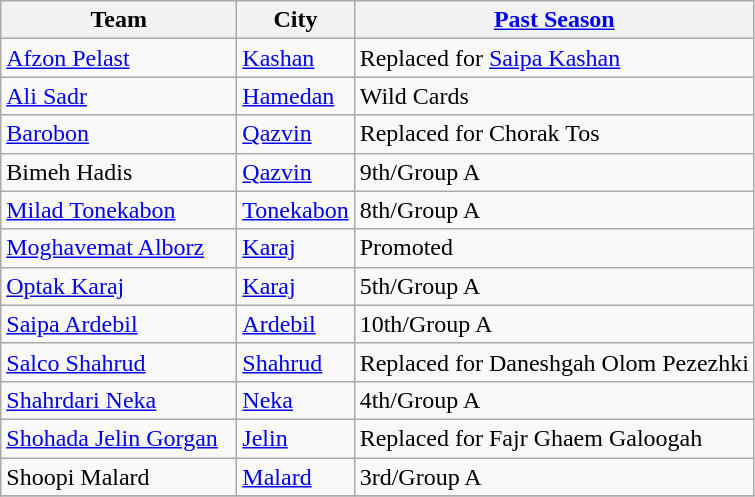<table class="wikitable sortable">
<tr>
<th width=150>Team</th>
<th width=60>City</th>
<th><a href='#'>Past Season</a></th>
</tr>
<tr>
<td align="left"><a href='#'>Afzon Pelast</a></td>
<td><a href='#'>Kashan</a></td>
<td>Replaced for <a href='#'>Saipa Kashan</a></td>
</tr>
<tr>
<td align="left"><a href='#'>Ali Sadr</a></td>
<td><a href='#'>Hamedan</a></td>
<td>Wild Cards</td>
</tr>
<tr>
<td align="left"><a href='#'>Barobon</a></td>
<td><a href='#'>Qazvin</a></td>
<td>Replaced for Chorak Tos</td>
</tr>
<tr>
<td align="left">Bimeh Hadis</td>
<td><a href='#'>Qazvin</a></td>
<td>9th/Group A</td>
</tr>
<tr>
<td align="left"><a href='#'>Milad Tonekabon</a></td>
<td><a href='#'>Tonekabon</a></td>
<td>8th/Group A</td>
</tr>
<tr>
<td align="left"><a href='#'>Moghavemat Alborz</a></td>
<td><a href='#'>Karaj</a></td>
<td>Promoted</td>
</tr>
<tr>
<td align="left"><a href='#'>Optak Karaj</a></td>
<td><a href='#'>Karaj</a></td>
<td>5th/Group A</td>
</tr>
<tr>
<td align="left"><a href='#'>Saipa Ardebil</a></td>
<td><a href='#'>Ardebil</a></td>
<td>10th/Group A</td>
</tr>
<tr>
<td align="left"><a href='#'>Salco Shahrud</a></td>
<td><a href='#'>Shahrud</a></td>
<td>Replaced for Daneshgah Olom Pezezhki</td>
</tr>
<tr>
<td align="left"><a href='#'>Shahrdari Neka</a></td>
<td><a href='#'>Neka</a></td>
<td>4th/Group A</td>
</tr>
<tr>
<td align="left"><a href='#'>Shohada Jelin Gorgan</a></td>
<td><a href='#'>Jelin</a></td>
<td>Replaced for Fajr Ghaem Galoogah</td>
</tr>
<tr>
<td align="left">Shoopi Malard</td>
<td><a href='#'>Malard</a></td>
<td>3rd/Group A</td>
</tr>
<tr>
</tr>
</table>
